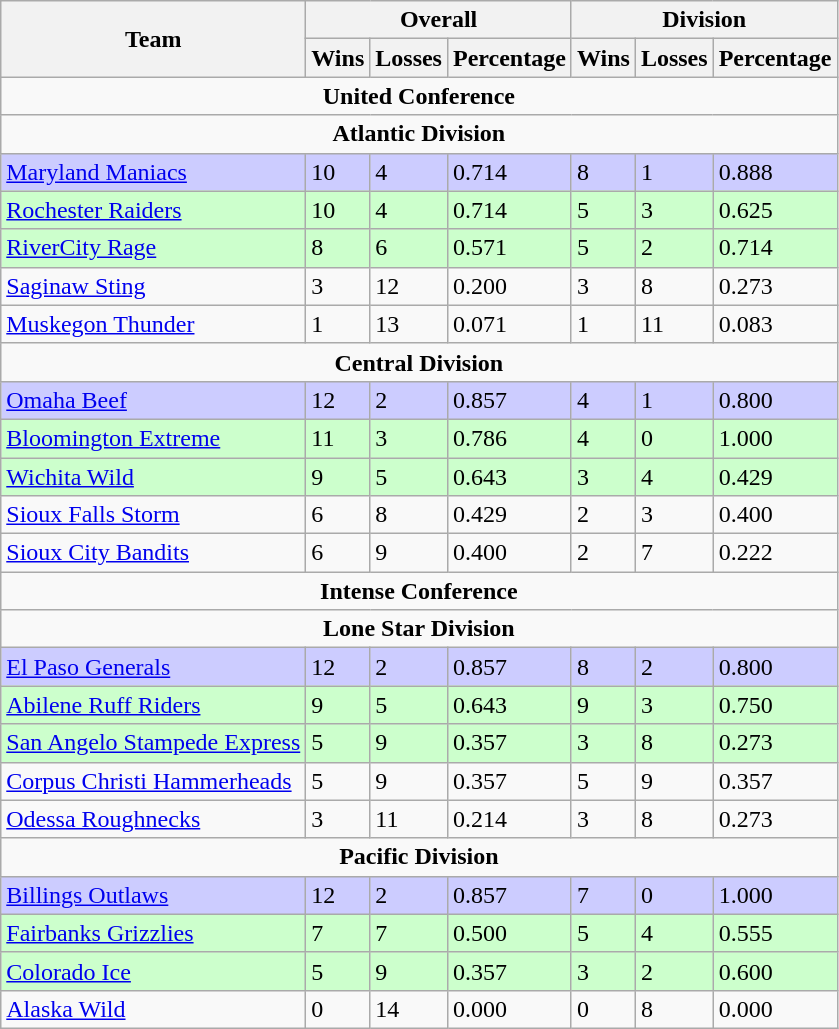<table class="wikitable">
<tr>
<th rowspan="2" align="center">Team</th>
<th colspan="3" align="center">Overall</th>
<th colspan="3" align="center">Division</th>
</tr>
<tr>
<th>Wins</th>
<th>Losses</th>
<th>Percentage</th>
<th>Wins</th>
<th>Losses</th>
<th>Percentage</th>
</tr>
<tr>
<td colspan="7" align="center"><strong>United Conference</strong></td>
</tr>
<tr>
<td colspan="7" align="center"><strong>Atlantic Division</strong></td>
</tr>
<tr bgcolor=#ccccff>
<td><a href='#'>Maryland Maniacs</a></td>
<td>10</td>
<td>4</td>
<td>0.714</td>
<td>8</td>
<td>1</td>
<td>0.888</td>
</tr>
<tr bgcolor=#ccffcc>
<td><a href='#'>Rochester Raiders</a></td>
<td>10</td>
<td>4</td>
<td>0.714</td>
<td>5</td>
<td>3</td>
<td>0.625</td>
</tr>
<tr bgcolor=#ccffcc>
<td><a href='#'>RiverCity Rage</a></td>
<td>8</td>
<td>6</td>
<td>0.571</td>
<td>5</td>
<td>2</td>
<td>0.714</td>
</tr>
<tr>
<td><a href='#'>Saginaw Sting</a></td>
<td>3</td>
<td>12</td>
<td>0.200</td>
<td>3</td>
<td>8</td>
<td>0.273</td>
</tr>
<tr>
<td><a href='#'>Muskegon Thunder</a></td>
<td>1</td>
<td>13</td>
<td>0.071</td>
<td>1</td>
<td>11</td>
<td>0.083</td>
</tr>
<tr>
<td colspan="7" align="center"><strong>Central Division</strong></td>
</tr>
<tr bgcolor=#ccccff>
<td><a href='#'>Omaha Beef</a></td>
<td>12</td>
<td>2</td>
<td>0.857</td>
<td>4</td>
<td>1</td>
<td>0.800</td>
</tr>
<tr bgcolor=#ccffcc>
<td><a href='#'>Bloomington Extreme</a></td>
<td>11</td>
<td>3</td>
<td>0.786</td>
<td>4</td>
<td>0</td>
<td>1.000</td>
</tr>
<tr bgcolor=#ccffcc>
<td><a href='#'>Wichita Wild</a></td>
<td>9</td>
<td>5</td>
<td>0.643</td>
<td>3</td>
<td>4</td>
<td>0.429</td>
</tr>
<tr>
<td><a href='#'>Sioux Falls Storm</a></td>
<td>6</td>
<td>8</td>
<td>0.429</td>
<td>2</td>
<td>3</td>
<td>0.400</td>
</tr>
<tr>
<td><a href='#'>Sioux City Bandits</a></td>
<td>6</td>
<td>9</td>
<td>0.400</td>
<td>2</td>
<td>7</td>
<td>0.222</td>
</tr>
<tr>
<td colspan="7" align="center"><strong>Intense Conference</strong></td>
</tr>
<tr>
<td colspan="7" align="center"><strong>Lone Star Division</strong></td>
</tr>
<tr bgcolor=#ccccff>
<td><a href='#'>El Paso Generals</a></td>
<td>12</td>
<td>2</td>
<td>0.857</td>
<td>8</td>
<td>2</td>
<td>0.800</td>
</tr>
<tr bgcolor=#ccffcc>
<td><a href='#'>Abilene Ruff Riders</a></td>
<td>9</td>
<td>5</td>
<td>0.643</td>
<td>9</td>
<td>3</td>
<td>0.750</td>
</tr>
<tr bgcolor=#ccffcc>
<td><a href='#'>San Angelo Stampede Express</a></td>
<td>5</td>
<td>9</td>
<td>0.357</td>
<td>3</td>
<td>8</td>
<td>0.273</td>
</tr>
<tr>
<td><a href='#'>Corpus Christi Hammerheads</a></td>
<td>5</td>
<td>9</td>
<td>0.357</td>
<td>5</td>
<td>9</td>
<td>0.357</td>
</tr>
<tr>
<td><a href='#'>Odessa Roughnecks</a></td>
<td>3</td>
<td>11</td>
<td>0.214</td>
<td>3</td>
<td>8</td>
<td>0.273</td>
</tr>
<tr>
<td colspan="7" align="center"><strong>Pacific Division</strong></td>
</tr>
<tr bgcolor=#ccccff>
<td><a href='#'>Billings Outlaws</a></td>
<td>12</td>
<td>2</td>
<td>0.857</td>
<td>7</td>
<td>0</td>
<td>1.000</td>
</tr>
<tr bgcolor=#ccffcc>
<td><a href='#'>Fairbanks Grizzlies</a></td>
<td>7</td>
<td>7</td>
<td>0.500</td>
<td>5</td>
<td>4</td>
<td>0.555</td>
</tr>
<tr bgcolor=#ccffcc>
<td><a href='#'>Colorado Ice</a></td>
<td>5</td>
<td>9</td>
<td>0.357</td>
<td>3</td>
<td>2</td>
<td>0.600</td>
</tr>
<tr>
<td><a href='#'>Alaska Wild</a></td>
<td>0</td>
<td>14</td>
<td>0.000</td>
<td>0</td>
<td>8</td>
<td>0.000</td>
</tr>
</table>
